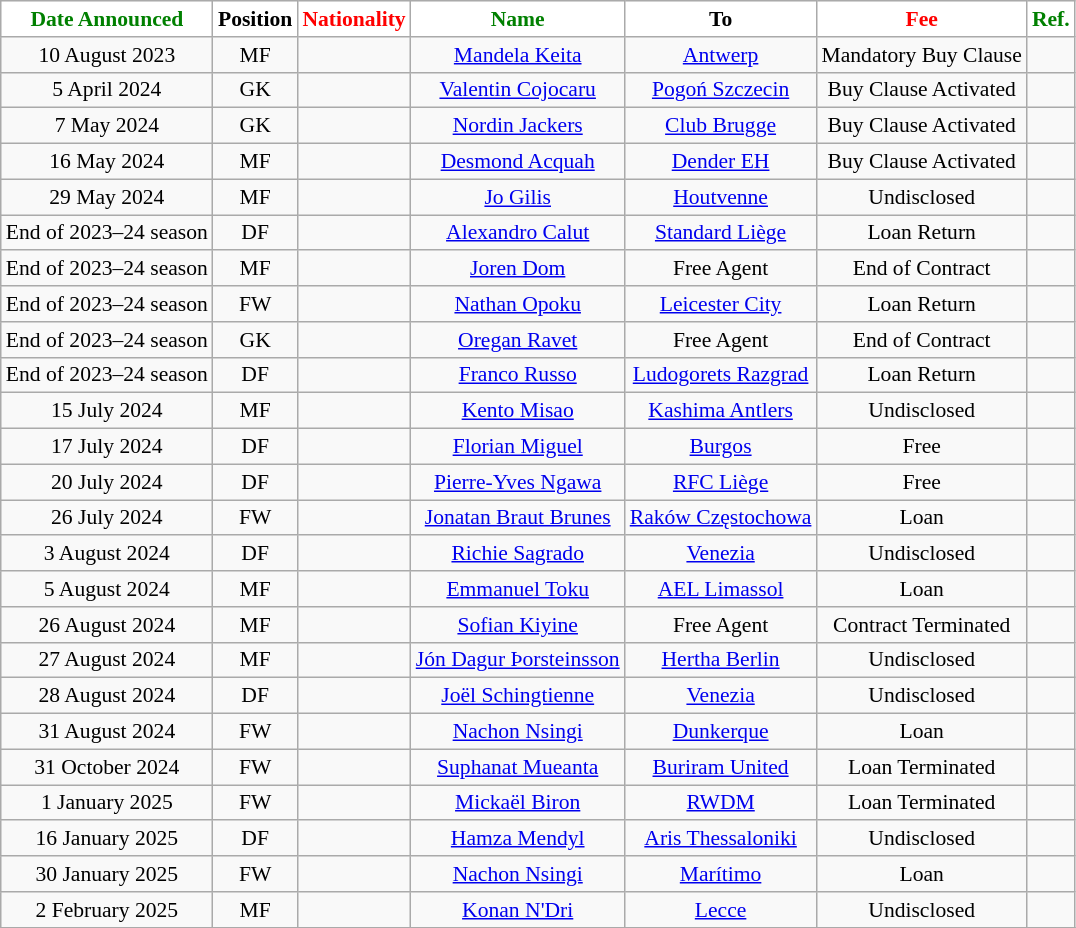<table class="wikitable" style="text-align:center; font-size:90%">
<tr>
<th style="background:#FFFFFF; color:green">Date Announced</th>
<th style="background:#FFFFFF; color:black">Position</th>
<th style="background:#FFFFFF; color:red">Nationality</th>
<th style="background:#FFFFFF; color:green">Name</th>
<th style="background:#FFFFFF; color:black">To</th>
<th style="background:#FFFFFF; color:red">Fee</th>
<th style="background:#FFFFFF; color:green">Ref.</th>
</tr>
<tr>
<td>10 August 2023</td>
<td>MF</td>
<td></td>
<td><a href='#'>Mandela Keita</a></td>
<td> <a href='#'>Antwerp</a></td>
<td>Mandatory Buy Clause</td>
<td></td>
</tr>
<tr>
<td>5 April 2024</td>
<td>GK</td>
<td></td>
<td><a href='#'>Valentin Cojocaru</a></td>
<td> <a href='#'>Pogoń Szczecin</a></td>
<td>Buy Clause Activated</td>
<td></td>
</tr>
<tr>
<td>7 May 2024</td>
<td>GK</td>
<td></td>
<td><a href='#'>Nordin Jackers</a></td>
<td> <a href='#'>Club Brugge</a></td>
<td>Buy Clause Activated</td>
<td></td>
</tr>
<tr>
<td>16 May 2024</td>
<td>MF</td>
<td></td>
<td><a href='#'>Desmond Acquah</a></td>
<td> <a href='#'>Dender EH</a></td>
<td>Buy Clause Activated</td>
<td></td>
</tr>
<tr>
<td>29 May 2024</td>
<td>MF</td>
<td></td>
<td><a href='#'>Jo Gilis</a></td>
<td> <a href='#'>Houtvenne</a></td>
<td>Undisclosed</td>
<td></td>
</tr>
<tr>
<td>End of 2023–24 season</td>
<td>DF</td>
<td></td>
<td><a href='#'>Alexandro Calut</a></td>
<td> <a href='#'>Standard Liège</a></td>
<td>Loan Return</td>
<td></td>
</tr>
<tr>
<td>End of 2023–24 season</td>
<td>MF</td>
<td></td>
<td><a href='#'>Joren Dom</a></td>
<td>Free Agent</td>
<td>End of Contract</td>
<td></td>
</tr>
<tr>
<td>End of 2023–24 season</td>
<td>FW</td>
<td></td>
<td><a href='#'>Nathan Opoku</a></td>
<td> <a href='#'>Leicester City</a></td>
<td>Loan Return</td>
<td></td>
</tr>
<tr>
<td>End of 2023–24 season</td>
<td>GK</td>
<td></td>
<td><a href='#'>Oregan Ravet</a></td>
<td>Free Agent</td>
<td>End of Contract</td>
<td></td>
</tr>
<tr>
<td>End of 2023–24 season</td>
<td>DF</td>
<td></td>
<td><a href='#'>Franco Russo</a></td>
<td> <a href='#'>Ludogorets Razgrad</a></td>
<td>Loan Return</td>
<td></td>
</tr>
<tr>
<td>15 July 2024</td>
<td>MF</td>
<td></td>
<td><a href='#'>Kento Misao</a></td>
<td> <a href='#'>Kashima Antlers</a></td>
<td>Undisclosed</td>
<td></td>
</tr>
<tr>
<td>17 July 2024</td>
<td>DF</td>
<td></td>
<td><a href='#'>Florian Miguel</a></td>
<td> <a href='#'>Burgos</a></td>
<td>Free</td>
<td></td>
</tr>
<tr>
<td>20 July 2024</td>
<td>DF</td>
<td></td>
<td><a href='#'>Pierre-Yves Ngawa</a></td>
<td> <a href='#'>RFC Liège</a></td>
<td>Free</td>
<td></td>
</tr>
<tr>
<td>26 July 2024</td>
<td>FW</td>
<td></td>
<td><a href='#'>Jonatan Braut Brunes</a></td>
<td> <a href='#'>Raków Częstochowa</a></td>
<td>Loan</td>
<td></td>
</tr>
<tr>
<td>3 August 2024</td>
<td>DF</td>
<td></td>
<td><a href='#'>Richie Sagrado</a></td>
<td> <a href='#'>Venezia</a></td>
<td>Undisclosed</td>
<td></td>
</tr>
<tr>
<td>5 August 2024</td>
<td>MF</td>
<td></td>
<td><a href='#'>Emmanuel Toku</a></td>
<td> <a href='#'>AEL Limassol</a></td>
<td>Loan</td>
<td></td>
</tr>
<tr>
<td>26 August 2024</td>
<td>MF</td>
<td></td>
<td><a href='#'>Sofian Kiyine</a></td>
<td>Free Agent</td>
<td>Contract Terminated</td>
<td></td>
</tr>
<tr>
<td>27 August 2024</td>
<td>MF</td>
<td></td>
<td><a href='#'>Jón Dagur Þorsteinsson</a></td>
<td> <a href='#'>Hertha Berlin</a></td>
<td>Undisclosed</td>
<td></td>
</tr>
<tr>
<td>28 August 2024</td>
<td>DF</td>
<td></td>
<td><a href='#'>Joël Schingtienne</a></td>
<td> <a href='#'>Venezia</a></td>
<td>Undisclosed</td>
<td></td>
</tr>
<tr>
<td>31 August 2024</td>
<td>FW</td>
<td></td>
<td><a href='#'>Nachon Nsingi</a></td>
<td> <a href='#'>Dunkerque</a></td>
<td>Loan</td>
<td></td>
</tr>
<tr>
<td>31 October 2024</td>
<td>FW</td>
<td></td>
<td><a href='#'>Suphanat Mueanta</a></td>
<td> <a href='#'>Buriram United</a></td>
<td>Loan Terminated</td>
<td></td>
</tr>
<tr>
<td>1 January 2025</td>
<td>FW</td>
<td></td>
<td><a href='#'>Mickaël Biron</a></td>
<td> <a href='#'>RWDM</a></td>
<td>Loan Terminated</td>
<td></td>
</tr>
<tr>
<td>16 January 2025</td>
<td>DF</td>
<td></td>
<td><a href='#'>Hamza Mendyl</a></td>
<td> <a href='#'>Aris Thessaloniki</a></td>
<td>Undisclosed</td>
<td></td>
</tr>
<tr>
<td>30 January 2025</td>
<td>FW</td>
<td></td>
<td><a href='#'>Nachon Nsingi</a></td>
<td> <a href='#'>Marítimo</a></td>
<td>Loan</td>
<td></td>
</tr>
<tr>
<td>2 February 2025</td>
<td>MF</td>
<td></td>
<td><a href='#'>Konan N'Dri</a></td>
<td> <a href='#'>Lecce</a></td>
<td>Undisclosed</td>
<td></td>
</tr>
<tr>
</tr>
</table>
